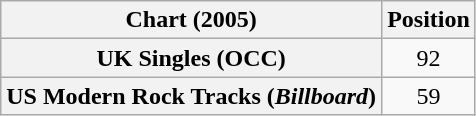<table class="wikitable plainrowheaders" style="text-align:center">
<tr>
<th scope="col">Chart (2005)</th>
<th scope="col">Position</th>
</tr>
<tr>
<th scope="row">UK Singles (OCC)</th>
<td>92</td>
</tr>
<tr>
<th scope="row">US Modern Rock Tracks (<em>Billboard</em>)</th>
<td>59</td>
</tr>
</table>
